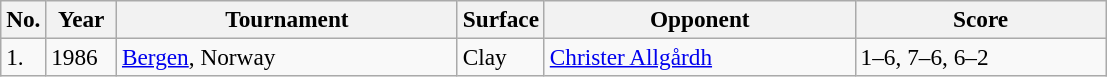<table class="sortable wikitable" style=font-size:97%>
<tr>
<th style="width:20px" class="unsortable">No.</th>
<th style="width:40px">Year</th>
<th style="width:220px">Tournament</th>
<th style="width:50px">Surface</th>
<th style="width:200px">Opponent</th>
<th style="width:160px" class="unsortable">Score</th>
</tr>
<tr>
<td>1.</td>
<td>1986</td>
<td><a href='#'>Bergen</a>, Norway</td>
<td>Clay</td>
<td> <a href='#'>Christer Allgårdh</a></td>
<td>1–6, 7–6, 6–2</td>
</tr>
</table>
